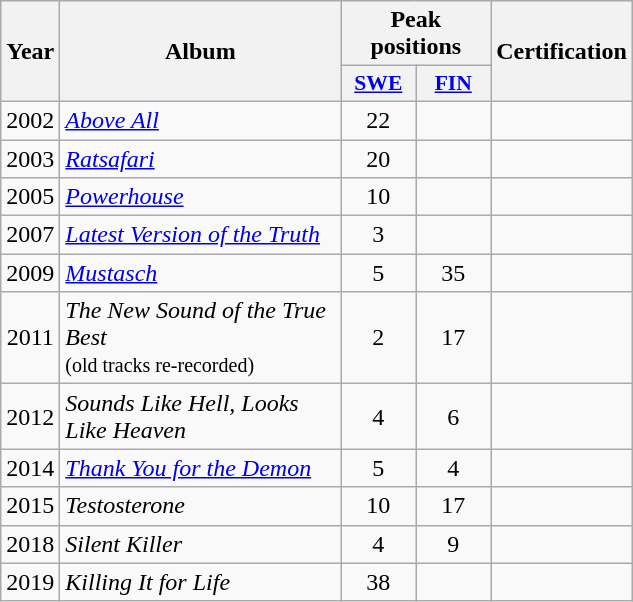<table class="wikitable">
<tr>
<th rowspan="2" style="text-align:center; width:10px;">Year</th>
<th rowspan="2" style="text-align:center; width:180px;">Album</th>
<th colspan="2" style="text-align:center; width:20px;">Peak positions</th>
<th rowspan="2" style="text-align:center; width:70px;">Certification</th>
</tr>
<tr>
<th scope="col" style="width:3em;font-size:90%;"><a href='#'>SWE</a><br></th>
<th scope="col" style="width:3em;font-size:90%;"><a href='#'>FIN</a><br></th>
</tr>
<tr>
<td style="text-align:center;">2002</td>
<td><em><a href='#'>Above All</a></em></td>
<td style="text-align:center;">22</td>
<td style="text-align:center;"></td>
<td style="text-align:center;"></td>
</tr>
<tr>
<td style="text-align:center;">2003</td>
<td><em><a href='#'>Ratsafari</a></em></td>
<td style="text-align:center;">20</td>
<td style="text-align:center;"></td>
<td style="text-align:center;"></td>
</tr>
<tr>
<td style="text-align:center;">2005</td>
<td><em><a href='#'>Powerhouse</a></em></td>
<td style="text-align:center;">10</td>
<td style="text-align:center;"></td>
<td style="text-align:center;"></td>
</tr>
<tr>
<td style="text-align:center;">2007</td>
<td><em><a href='#'>Latest Version of the Truth</a></em></td>
<td style="text-align:center;">3</td>
<td style="text-align:center;"></td>
<td style="text-align:center;"></td>
</tr>
<tr>
<td style="text-align:center;">2009</td>
<td><em><a href='#'>Mustasch</a></em></td>
<td style="text-align:center;">5</td>
<td style="text-align:center;">35</td>
<td style="text-align:center;"></td>
</tr>
<tr>
<td style="text-align:center;">2011</td>
<td><em>The New Sound of the True Best</em> <br><small>(old tracks re-recorded)</small></td>
<td style="text-align:center;">2</td>
<td style="text-align:center;">17</td>
<td style="text-align:center;"></td>
</tr>
<tr>
<td style="text-align:center;">2012</td>
<td><em>Sounds Like Hell, Looks Like Heaven</em></td>
<td style="text-align:center;">4</td>
<td style="text-align:center;">6</td>
<td style="text-align:center;"></td>
</tr>
<tr>
<td style="text-align:center;">2014</td>
<td><em><a href='#'>Thank You for the Demon</a></em></td>
<td style="text-align:center;">5</td>
<td style="text-align:center;">4</td>
<td style="text-align:center;"></td>
</tr>
<tr>
<td style="text-align:center;">2015</td>
<td><em>Testosterone</em></td>
<td style="text-align:center;">10</td>
<td style="text-align:center;">17</td>
<td style="text-align:center;"></td>
</tr>
<tr>
<td style="text-align:center;">2018</td>
<td><em>Silent Killer</em></td>
<td style="text-align:center;">4<br></td>
<td style="text-align:center;">9</td>
<td style="text-align:center;"></td>
</tr>
<tr>
<td style="text-align:center;">2019</td>
<td><em>Killing It for Life</em></td>
<td style="text-align:center;">38<br></td>
<td style="text-align:center;"></td>
<td style="text-align:center;"></td>
</tr>
</table>
